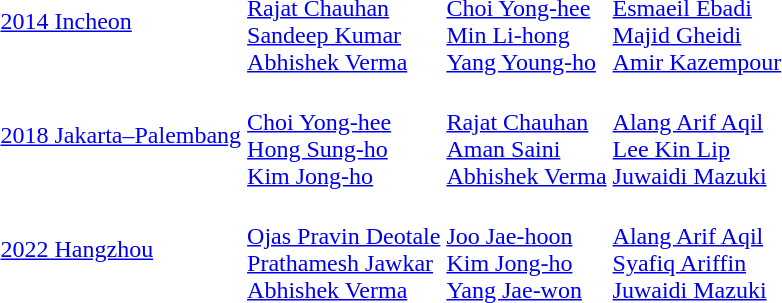<table>
<tr>
<td><a href='#'>2014 Incheon</a></td>
<td><br><a href='#'>Rajat Chauhan</a><br><a href='#'>Sandeep Kumar</a><br><a href='#'>Abhishek Verma</a></td>
<td><br><a href='#'>Choi Yong-hee</a><br><a href='#'>Min Li-hong</a><br><a href='#'>Yang Young-ho</a></td>
<td><br><a href='#'>Esmaeil Ebadi</a><br><a href='#'>Majid Gheidi</a><br><a href='#'>Amir Kazempour</a></td>
</tr>
<tr>
<td><a href='#'>2018 Jakarta–Palembang</a></td>
<td><br><a href='#'>Choi Yong-hee</a><br><a href='#'>Hong Sung-ho</a><br><a href='#'>Kim Jong-ho</a></td>
<td><br><a href='#'>Rajat Chauhan</a><br><a href='#'>Aman Saini</a><br><a href='#'>Abhishek Verma</a></td>
<td><br><a href='#'>Alang Arif Aqil</a><br><a href='#'>Lee Kin Lip</a><br><a href='#'>Juwaidi Mazuki</a></td>
</tr>
<tr>
<td><a href='#'>2022 Hangzhou</a></td>
<td><br><a href='#'>Ojas Pravin Deotale</a><br><a href='#'>Prathamesh Jawkar</a><br><a href='#'>Abhishek Verma</a></td>
<td><br><a href='#'>Joo Jae-hoon</a><br><a href='#'>Kim Jong-ho</a><br><a href='#'>Yang Jae-won</a></td>
<td><br><a href='#'>Alang Arif Aqil</a><br><a href='#'>Syafiq Ariffin</a><br><a href='#'>Juwaidi Mazuki</a></td>
</tr>
</table>
